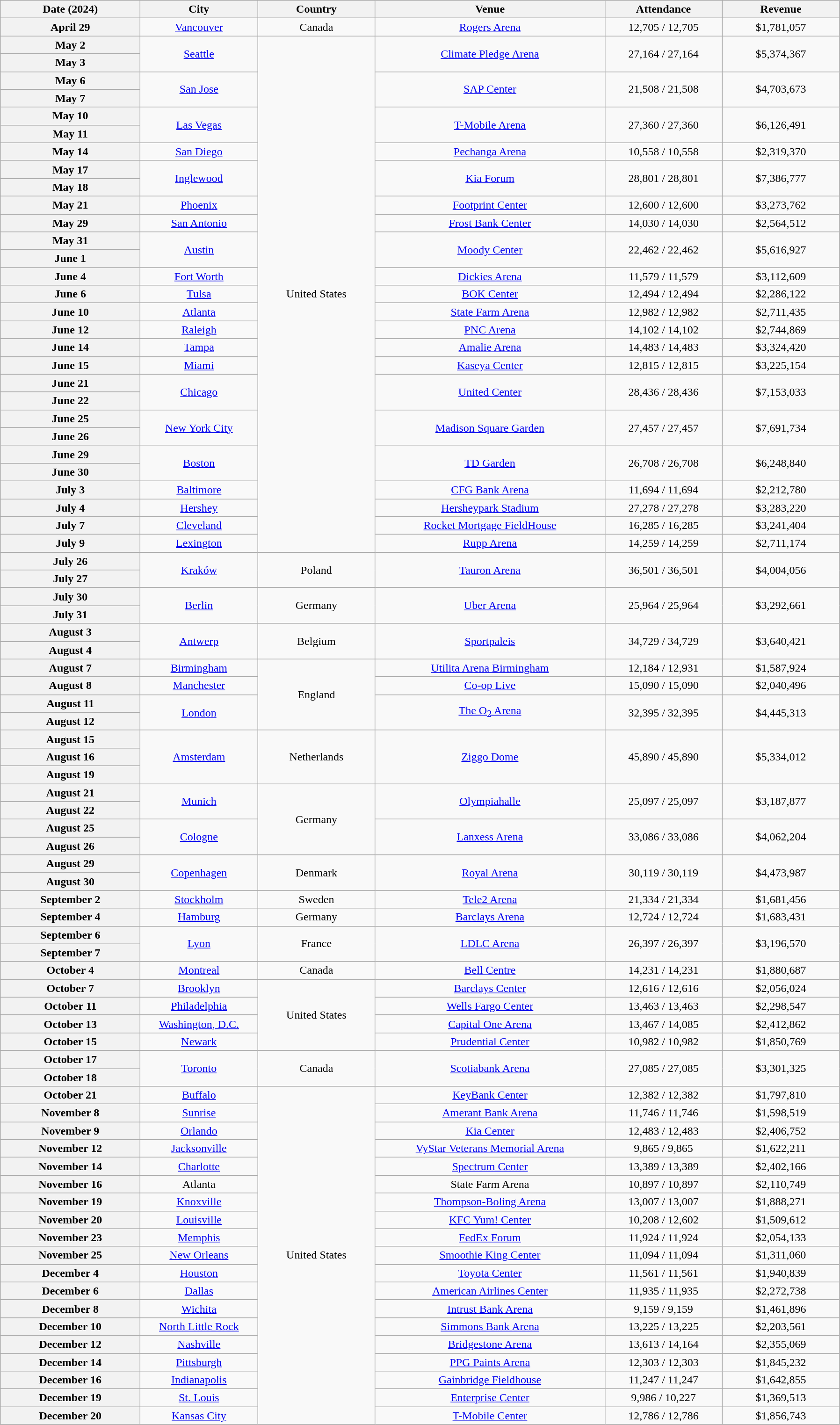<table class="wikitable plainrowheaders" style="text-align:center;">
<tr>
<th scope="col" style="width:12em;">Date (2024)</th>
<th scope="col" style="width:10em;">City</th>
<th scope="col" style="width:10em;">Country</th>
<th scope="col" style="width:20em;">Venue</th>
<th scope="col" style="width:10em;">Attendance</th>
<th scope="col" style="width:10em;">Revenue</th>
</tr>
<tr>
<th scope="row" style="text-align:center;">April 29</th>
<td><a href='#'>Vancouver</a></td>
<td>Canada</td>
<td><a href='#'>Rogers Arena</a></td>
<td>12,705 / 12,705</td>
<td>$1,781,057</td>
</tr>
<tr>
<th scope="row" style="text-align:center;">May 2</th>
<td rowspan="2"><a href='#'>Seattle</a></td>
<td rowspan="29">United States</td>
<td rowspan="2"><a href='#'>Climate Pledge Arena</a></td>
<td rowspan="2">27,164 / 27,164</td>
<td rowspan="2">$5,374,367</td>
</tr>
<tr>
<th scope="row" style="text-align:center;">May 3</th>
</tr>
<tr>
<th scope="row" style="text-align:center;">May 6</th>
<td rowspan="2"><a href='#'>San Jose</a></td>
<td rowspan="2"><a href='#'>SAP Center</a></td>
<td rowspan="2">21,508 / 21,508</td>
<td rowspan="2">$4,703,673</td>
</tr>
<tr>
<th scope="row" style="text-align:center;">May 7</th>
</tr>
<tr>
<th scope="row" style="text-align:center;">May 10</th>
<td rowspan="2"><a href='#'>Las Vegas</a></td>
<td rowspan="2"><a href='#'>T-Mobile Arena</a></td>
<td rowspan="2">27,360 / 27,360</td>
<td rowspan="2">$6,126,491</td>
</tr>
<tr>
<th scope="row" style="text-align:center;">May 11</th>
</tr>
<tr>
<th scope="row" style="text-align:center;">May 14</th>
<td><a href='#'>San Diego</a></td>
<td><a href='#'>Pechanga Arena</a></td>
<td>10,558 / 10,558</td>
<td>$2,319,370</td>
</tr>
<tr>
<th scope="row" style="text-align:center;">May 17</th>
<td rowspan="2"><a href='#'>Inglewood</a></td>
<td rowspan="2"><a href='#'>Kia Forum</a></td>
<td rowspan="2">28,801 / 28,801</td>
<td rowspan="2">$7,386,777</td>
</tr>
<tr>
<th scope="row" style="text-align:center;">May 18</th>
</tr>
<tr>
<th scope="row" style="text-align:center;">May 21</th>
<td><a href='#'>Phoenix</a></td>
<td><a href='#'>Footprint Center</a></td>
<td>12,600 / 12,600</td>
<td>$3,273,762</td>
</tr>
<tr>
<th scope="row" style="text-align:center;">May 29</th>
<td><a href='#'>San Antonio</a></td>
<td><a href='#'>Frost Bank Center</a></td>
<td>14,030 / 14,030</td>
<td>$2,564,512</td>
</tr>
<tr>
<th scope="row" style="text-align:center;">May 31</th>
<td rowspan="2"><a href='#'>Austin</a></td>
<td rowspan="2"><a href='#'>Moody Center</a></td>
<td rowspan="2">22,462 / 22,462</td>
<td rowspan="2">$5,616,927</td>
</tr>
<tr>
<th scope="row" style="text-align:center;">June 1</th>
</tr>
<tr>
<th scope="row" style="text-align:center;">June 4</th>
<td><a href='#'>Fort Worth</a></td>
<td><a href='#'>Dickies Arena</a></td>
<td>11,579 / 11,579</td>
<td>$3,112,609</td>
</tr>
<tr>
<th scope="row" style="text-align:center;">June 6</th>
<td><a href='#'>Tulsa</a></td>
<td><a href='#'>BOK Center</a></td>
<td>12,494 / 12,494</td>
<td>$2,286,122</td>
</tr>
<tr>
<th scope="row" style="text-align:center;">June 10</th>
<td><a href='#'>Atlanta</a></td>
<td><a href='#'>State Farm Arena</a></td>
<td>12,982 / 12,982</td>
<td>$2,711,435</td>
</tr>
<tr>
<th scope="row" style="text-align:center;">June 12</th>
<td><a href='#'>Raleigh</a></td>
<td><a href='#'>PNC Arena</a></td>
<td>14,102 / 14,102</td>
<td>$2,744,869</td>
</tr>
<tr>
<th scope="row" style="text-align:center;">June 14</th>
<td><a href='#'>Tampa</a></td>
<td><a href='#'>Amalie Arena</a></td>
<td>14,483 / 14,483</td>
<td>$3,324,420</td>
</tr>
<tr>
<th scope="row" style="text-align:center;">June 15</th>
<td><a href='#'>Miami</a></td>
<td><a href='#'>Kaseya Center</a></td>
<td>12,815 / 12,815</td>
<td>$3,225,154</td>
</tr>
<tr>
<th scope="row" style="text-align:center;">June 21</th>
<td rowspan="2"><a href='#'>Chicago</a></td>
<td rowspan="2"><a href='#'>United Center</a></td>
<td rowspan="2">28,436 / 28,436</td>
<td rowspan="2">$7,153,033</td>
</tr>
<tr>
<th scope="row" style="text-align:center;">June 22</th>
</tr>
<tr>
<th scope="row" style="text-align:center;">June 25</th>
<td rowspan="2"><a href='#'>New York City</a></td>
<td rowspan="2"><a href='#'>Madison Square Garden</a></td>
<td rowspan="2">27,457 / 27,457</td>
<td rowspan="2">$7,691,734</td>
</tr>
<tr>
<th scope="row" style="text-align:center;">June 26</th>
</tr>
<tr>
<th scope="row" style="text-align:center;">June 29</th>
<td rowspan="2"><a href='#'>Boston</a></td>
<td rowspan="2"><a href='#'>TD Garden</a></td>
<td rowspan="2">26,708 / 26,708</td>
<td rowspan="2">$6,248,840</td>
</tr>
<tr>
<th scope="row" style="text-align:center;">June 30</th>
</tr>
<tr>
<th scope="row" style="text-align:center;">July 3</th>
<td><a href='#'>Baltimore</a></td>
<td><a href='#'>CFG Bank Arena</a></td>
<td>11,694 / 11,694</td>
<td>$2,212,780</td>
</tr>
<tr>
<th scope="row" style="text-align:center;">July 4</th>
<td><a href='#'>Hershey</a></td>
<td><a href='#'>Hersheypark Stadium</a></td>
<td>27,278 / 27,278</td>
<td>$3,283,220</td>
</tr>
<tr>
<th scope="row" style="text-align:center;">July 7</th>
<td><a href='#'>Cleveland</a></td>
<td><a href='#'>Rocket Mortgage FieldHouse</a></td>
<td>16,285 / 16,285</td>
<td>$3,241,404</td>
</tr>
<tr>
<th scope="row" style="text-align:center;">July 9</th>
<td><a href='#'>Lexington</a></td>
<td><a href='#'>Rupp Arena</a></td>
<td>14,259 / 14,259</td>
<td>$2,711,174</td>
</tr>
<tr>
<th scope="row" style="text-align:center;">July 26</th>
<td rowspan="2"><a href='#'>Kraków</a></td>
<td rowspan="2">Poland</td>
<td rowspan="2"><a href='#'>Tauron Arena</a></td>
<td rowspan="2">36,501 / 36,501</td>
<td rowspan="2">$4,004,056</td>
</tr>
<tr>
<th scope="row" style="text-align:center;">July 27</th>
</tr>
<tr>
<th scope="row" style="text-align:center;">July 30</th>
<td rowspan="2"><a href='#'>Berlin</a></td>
<td rowspan="2">Germany</td>
<td rowspan="2"><a href='#'>Uber Arena</a></td>
<td rowspan="2">25,964 / 25,964</td>
<td rowspan="2">$3,292,661</td>
</tr>
<tr>
<th scope="row" style="text-align:center;">July 31</th>
</tr>
<tr>
<th scope="row" style="text-align:center;">August 3</th>
<td rowspan="2"><a href='#'>Antwerp</a></td>
<td rowspan="2">Belgium</td>
<td rowspan="2"><a href='#'>Sportpaleis</a></td>
<td rowspan="2">34,729 / 34,729</td>
<td rowspan="2">$3,640,421</td>
</tr>
<tr>
<th scope="row" style="text-align:center;">August 4</th>
</tr>
<tr>
<th scope="row" style="text-align:center;">August 7</th>
<td><a href='#'>Birmingham</a></td>
<td rowspan="4">England</td>
<td><a href='#'>Utilita Arena Birmingham</a></td>
<td>12,184 / 12,931</td>
<td>$1,587,924</td>
</tr>
<tr>
<th scope="row" style="text-align:center;">August 8</th>
<td><a href='#'>Manchester</a></td>
<td><a href='#'>Co-op Live</a></td>
<td>15,090 / 15,090</td>
<td>$2,040,496</td>
</tr>
<tr>
<th scope="row" style="text-align:center;">August 11</th>
<td rowspan="2"><a href='#'>London</a></td>
<td rowspan="2"><a href='#'>The O<sub>2</sub> Arena</a></td>
<td rowspan="2">32,395 / 32,395</td>
<td rowspan="2">$4,445,313</td>
</tr>
<tr>
<th scope="row" style="text-align:center;">August 12</th>
</tr>
<tr>
<th scope="row" style="text-align:center;">August 15</th>
<td rowspan="3"><a href='#'>Amsterdam</a></td>
<td rowspan="3">Netherlands</td>
<td rowspan="3"><a href='#'>Ziggo Dome</a></td>
<td rowspan="3">45,890 / 45,890</td>
<td rowspan="3">$5,334,012</td>
</tr>
<tr>
<th scope="row" style="text-align:center;">August 16</th>
</tr>
<tr>
<th scope="row" style="text-align:center;">August 19</th>
</tr>
<tr>
<th scope="row" style="text-align:center;">August 21</th>
<td rowspan="2"><a href='#'>Munich</a></td>
<td rowspan="4">Germany</td>
<td rowspan="2"><a href='#'>Olympiahalle</a></td>
<td rowspan="2">25,097 / 25,097</td>
<td rowspan="2">$3,187,877</td>
</tr>
<tr>
<th scope="row" style="text-align:center;">August 22</th>
</tr>
<tr>
<th scope="row" style="text-align:center;">August 25</th>
<td rowspan="2"><a href='#'>Cologne</a></td>
<td rowspan="2"><a href='#'>Lanxess Arena</a></td>
<td rowspan="2">33,086 / 33,086</td>
<td rowspan="2">$4,062,204</td>
</tr>
<tr>
<th scope="row" style="text-align:center;">August 26</th>
</tr>
<tr>
<th scope="row" style="text-align:center;">August 29</th>
<td rowspan="2"><a href='#'>Copenhagen</a></td>
<td rowspan="2">Denmark</td>
<td rowspan="2"><a href='#'>Royal Arena</a></td>
<td rowspan="2">30,119 / 30,119</td>
<td rowspan="2">$4,473,987</td>
</tr>
<tr>
<th scope="row" style="text-align:center;">August 30</th>
</tr>
<tr>
<th scope="row" style="text-align:center;">September 2</th>
<td><a href='#'>Stockholm</a></td>
<td>Sweden</td>
<td><a href='#'>Tele2 Arena</a></td>
<td>21,334 / 21,334</td>
<td>$1,681,456</td>
</tr>
<tr>
<th scope="row" style="text-align:center;">September 4</th>
<td><a href='#'>Hamburg</a></td>
<td>Germany</td>
<td><a href='#'>Barclays Arena</a></td>
<td>12,724 / 12,724</td>
<td>$1,683,431</td>
</tr>
<tr>
<th scope="row" style="text-align:center;">September 6</th>
<td rowspan="2"><a href='#'>Lyon</a></td>
<td rowspan="2">France</td>
<td rowspan="2"><a href='#'>LDLC Arena</a></td>
<td rowspan="2">26,397 / 26,397</td>
<td rowspan="2">$3,196,570</td>
</tr>
<tr>
<th scope="row" style="text-align:center;">September 7</th>
</tr>
<tr>
<th scope="row" style="text-align:center;">October 4</th>
<td><a href='#'>Montreal</a></td>
<td>Canada</td>
<td><a href='#'>Bell Centre</a></td>
<td>14,231 / 14,231</td>
<td>$1,880,687</td>
</tr>
<tr>
<th scope="row" style="text-align:center;">October 7</th>
<td><a href='#'>Brooklyn</a></td>
<td rowspan="4">United States</td>
<td><a href='#'>Barclays Center</a></td>
<td>12,616 / 12,616</td>
<td>$2,056,024</td>
</tr>
<tr>
<th scope="row" style="text-align:center;">October 11</th>
<td><a href='#'>Philadelphia</a></td>
<td><a href='#'>Wells Fargo Center</a></td>
<td>13,463 / 13,463</td>
<td>$2,298,547</td>
</tr>
<tr>
<th scope="row" style="text-align:center;">October 13</th>
<td><a href='#'>Washington, D.C.</a></td>
<td><a href='#'>Capital One Arena</a></td>
<td>13,467 / 14,085</td>
<td>$2,412,862</td>
</tr>
<tr>
<th scope="row" style="text-align:center;">October 15</th>
<td><a href='#'>Newark</a></td>
<td><a href='#'>Prudential Center</a></td>
<td>10,982 / 10,982</td>
<td>$1,850,769</td>
</tr>
<tr>
<th scope="row" style="text-align:center;">October 17</th>
<td rowspan="2"><a href='#'>Toronto</a></td>
<td rowspan="2">Canada</td>
<td rowspan="2"><a href='#'>Scotiabank Arena</a></td>
<td rowspan="2">27,085 / 27,085</td>
<td rowspan="2">$3,301,325</td>
</tr>
<tr>
<th scope="row" style="text-align:center;">October 18</th>
</tr>
<tr>
<th scope="row" style="text-align:center;">October 21</th>
<td><a href='#'>Buffalo</a></td>
<td rowspan="19">United States</td>
<td><a href='#'>KeyBank Center</a></td>
<td>12,382 / 12,382</td>
<td>$1,797,810</td>
</tr>
<tr>
<th scope="row" style="text-align:center;">November 8</th>
<td><a href='#'>Sunrise</a></td>
<td><a href='#'>Amerant Bank Arena</a></td>
<td>11,746 / 11,746</td>
<td>$1,598,519</td>
</tr>
<tr>
<th scope="row" style="text-align:center;">November 9</th>
<td><a href='#'>Orlando</a></td>
<td><a href='#'>Kia Center</a></td>
<td>12,483 / 12,483</td>
<td>$2,406,752</td>
</tr>
<tr>
<th scope="row" style="text-align:center;">November 12</th>
<td><a href='#'>Jacksonville</a></td>
<td><a href='#'>VyStar Veterans Memorial Arena</a></td>
<td>9,865 / 9,865</td>
<td>$1,622,211</td>
</tr>
<tr>
<th scope="row" style="text-align:center;">November 14</th>
<td><a href='#'>Charlotte</a></td>
<td><a href='#'>Spectrum Center</a></td>
<td>13,389 / 13,389</td>
<td>$2,402,166</td>
</tr>
<tr>
<th scope="row" style="text-align:center;">November 16</th>
<td>Atlanta</td>
<td>State Farm Arena</td>
<td>10,897 / 10,897</td>
<td>$2,110,749</td>
</tr>
<tr>
<th scope="row" style="text-align:center;">November 19</th>
<td><a href='#'>Knoxville</a></td>
<td><a href='#'>Thompson-Boling Arena</a></td>
<td>13,007 / 13,007</td>
<td>$1,888,271</td>
</tr>
<tr>
<th scope="row" style="text-align:center;">November 20</th>
<td><a href='#'>Louisville</a></td>
<td><a href='#'>KFC Yum! Center</a></td>
<td>10,208 / 12,602</td>
<td>$1,509,612</td>
</tr>
<tr>
<th scope="row" style="text-align:center;">November 23</th>
<td><a href='#'>Memphis</a></td>
<td><a href='#'>FedEx Forum</a></td>
<td>11,924 / 11,924</td>
<td>$2,054,133</td>
</tr>
<tr>
<th scope="row" style="text-align:center;">November 25</th>
<td><a href='#'>New Orleans</a></td>
<td><a href='#'>Smoothie King Center</a></td>
<td>11,094 / 11,094</td>
<td>$1,311,060</td>
</tr>
<tr>
<th scope="row" style="text-align:center;">December 4</th>
<td><a href='#'>Houston</a></td>
<td><a href='#'>Toyota Center</a></td>
<td>11,561 / 11,561</td>
<td>$1,940,839</td>
</tr>
<tr>
<th scope="row" style="text-align:center;">December 6</th>
<td><a href='#'>Dallas</a></td>
<td><a href='#'>American Airlines Center</a></td>
<td>11,935 / 11,935</td>
<td>$2,272,738</td>
</tr>
<tr>
<th scope="row" style="text-align:center;">December 8</th>
<td><a href='#'>Wichita</a></td>
<td><a href='#'>Intrust Bank Arena</a></td>
<td>9,159 / 9,159</td>
<td>$1,461,896</td>
</tr>
<tr>
<th scope="row" style="text-align:center;">December 10</th>
<td><a href='#'>North Little Rock</a></td>
<td><a href='#'>Simmons Bank Arena</a></td>
<td>13,225 / 13,225</td>
<td>$2,203,561</td>
</tr>
<tr>
<th scope="row" style="text-align:center;">December 12</th>
<td><a href='#'>Nashville</a></td>
<td><a href='#'>Bridgestone Arena</a></td>
<td>13,613 / 14,164</td>
<td>$2,355,069</td>
</tr>
<tr>
<th scope="row" style="text-align:center;">December 14</th>
<td><a href='#'>Pittsburgh</a></td>
<td><a href='#'>PPG Paints Arena</a></td>
<td>12,303 / 12,303</td>
<td>$1,845,232</td>
</tr>
<tr>
<th scope="row" style="text-align:center;">December 16</th>
<td><a href='#'>Indianapolis</a></td>
<td><a href='#'>Gainbridge Fieldhouse</a></td>
<td>11,247 / 11,247</td>
<td>$1,642,855</td>
</tr>
<tr>
<th scope="row" style="text-align:center;">December 19</th>
<td><a href='#'>St. Louis</a></td>
<td><a href='#'>Enterprise Center</a></td>
<td>9,986 / 10,227</td>
<td>$1,369,513</td>
</tr>
<tr>
<th scope="row" style="text-align:center;">December 20</th>
<td><a href='#'>Kansas City</a></td>
<td><a href='#'>T-Mobile Center</a></td>
<td>12,786 / 12,786</td>
<td>$1,856,743</td>
</tr>
</table>
